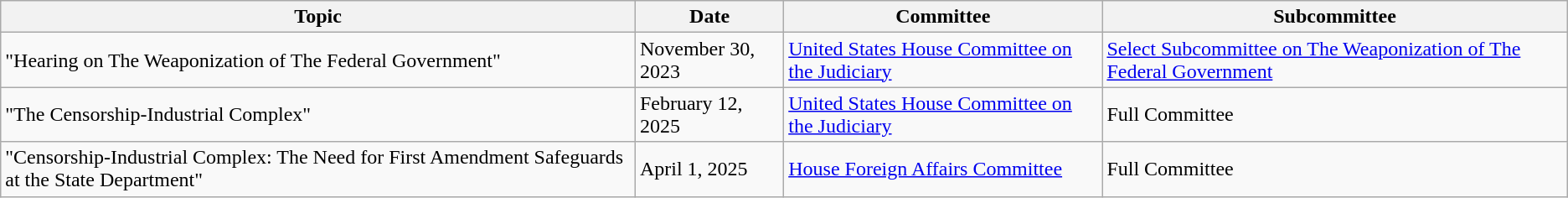<table class="wikitable">
<tr>
<th>Topic</th>
<th>Date</th>
<th>Committee</th>
<th>Subcommittee</th>
</tr>
<tr>
<td>"Hearing on The Weaponization of The Federal Government"</td>
<td>November 30, 2023</td>
<td><a href='#'>United States House Committee on the Judiciary</a></td>
<td><a href='#'>Select Subcommittee on The Weaponization of The Federal Government</a></td>
</tr>
<tr>
<td>"The Censorship-Industrial Complex"</td>
<td>February 12, 2025</td>
<td><a href='#'>United States House Committee on the Judiciary</a></td>
<td>Full Committee</td>
</tr>
<tr>
<td>"Censorship-Industrial Complex: The Need for First Amendment Safeguards at the State Department" </td>
<td>April 1, 2025</td>
<td><a href='#'>House Foreign Affairs Committee</a></td>
<td>Full Committee</td>
</tr>
</table>
